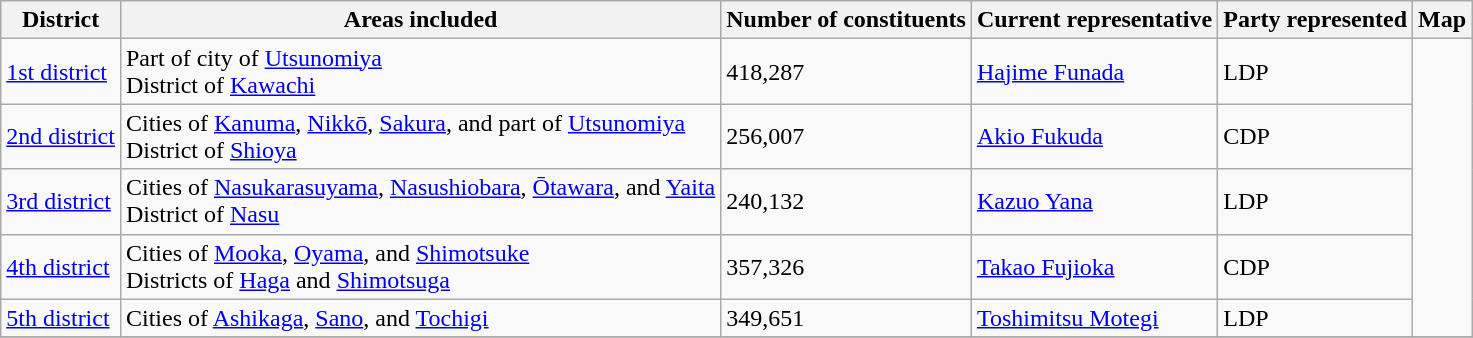<table class="wikitable">
<tr>
<th>District</th>
<th>Areas included</th>
<th>Number of constituents</th>
<th>Current representative</th>
<th>Party represented</th>
<th>Map</th>
</tr>
<tr>
<td><a href='#'>1st district</a></td>
<td>Part of city of <a href='#'>Utsunomiya</a><br>District of <a href='#'>Kawachi</a></td>
<td>418,287</td>
<td><a href='#'>Hajime Funada</a></td>
<td>LDP</td>
<td rowspan=5></td>
</tr>
<tr>
<td><a href='#'>2nd district</a></td>
<td>Cities of <a href='#'>Kanuma</a>, <a href='#'>Nikkō</a>, <a href='#'>Sakura</a>, and part of <a href='#'>Utsunomiya</a><br>District of <a href='#'>Shioya</a></td>
<td>256,007</td>
<td><a href='#'>Akio Fukuda</a></td>
<td>CDP</td>
</tr>
<tr>
<td><a href='#'>3rd district</a></td>
<td>Cities of <a href='#'>Nasukarasuyama</a>, <a href='#'>Nasushiobara</a>, <a href='#'>Ōtawara</a>, and <a href='#'>Yaita</a><br>District of <a href='#'>Nasu</a></td>
<td>240,132</td>
<td><a href='#'>Kazuo Yana</a></td>
<td>LDP</td>
</tr>
<tr>
<td><a href='#'>4th district</a></td>
<td>Cities of <a href='#'>Mooka</a>, <a href='#'>Oyama</a>, and <a href='#'>Shimotsuke</a><br>Districts of <a href='#'>Haga</a> and <a href='#'>Shimotsuga</a></td>
<td>357,326</td>
<td><a href='#'>Takao Fujioka</a></td>
<td>CDP</td>
</tr>
<tr>
<td><a href='#'>5th district</a></td>
<td>Cities of <a href='#'>Ashikaga</a>, <a href='#'>Sano</a>, and <a href='#'>Tochigi</a></td>
<td>349,651</td>
<td><a href='#'>Toshimitsu Motegi</a></td>
<td>LDP</td>
</tr>
<tr>
</tr>
</table>
